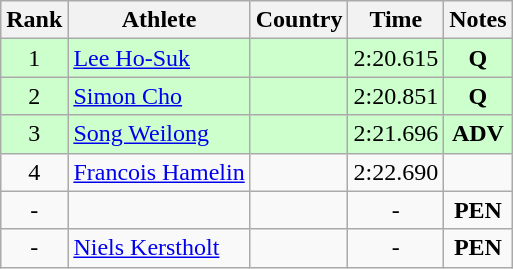<table class="wikitable sortable" style="text-align:center">
<tr>
<th>Rank</th>
<th>Athlete</th>
<th>Country</th>
<th>Time</th>
<th>Notes</th>
</tr>
<tr bgcolor="#ccffcc">
<td>1</td>
<td align=left><a href='#'>Lee Ho-Suk</a></td>
<td align=left></td>
<td>2:20.615</td>
<td><strong>Q</strong></td>
</tr>
<tr bgcolor="#ccffcc">
<td>2</td>
<td align=left><a href='#'>Simon Cho</a></td>
<td align=left></td>
<td>2:20.851</td>
<td><strong>Q</strong></td>
</tr>
<tr bgcolor="#ccffcc">
<td>3</td>
<td align=left><a href='#'>Song Weilong</a></td>
<td align=left></td>
<td>2:21.696</td>
<td><strong>ADV</strong></td>
</tr>
<tr>
<td>4</td>
<td align=left><a href='#'>Francois Hamelin</a></td>
<td align=left></td>
<td>2:22.690</td>
<td></td>
</tr>
<tr>
<td>-</td>
<td align=left></td>
<td align=left></td>
<td>-</td>
<td><strong>PEN</strong></td>
</tr>
<tr>
<td>-</td>
<td align=left><a href='#'>Niels Kerstholt</a></td>
<td align=left></td>
<td>-</td>
<td><strong>PEN</strong></td>
</tr>
</table>
